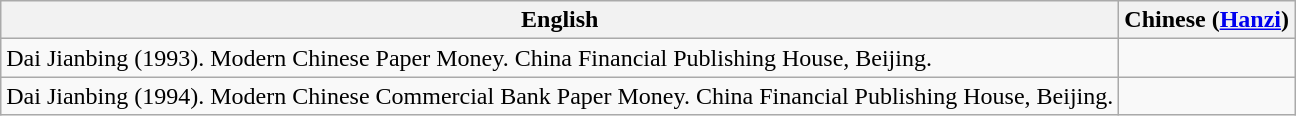<table class="wikitable">
<tr>
<th>English</th>
<th>Chinese (<a href='#'>Hanzi</a>)</th>
</tr>
<tr>
<td>Dai Jianbing (1993). Modern Chinese Paper Money. China Financial Publishing House, Beijing.</td>
<td> </td>
</tr>
<tr>
<td>Dai Jianbing (1994). Modern Chinese Commercial Bank Paper Money. China Financial Publishing House, Beijing.</td>
<td></td>
</tr>
</table>
